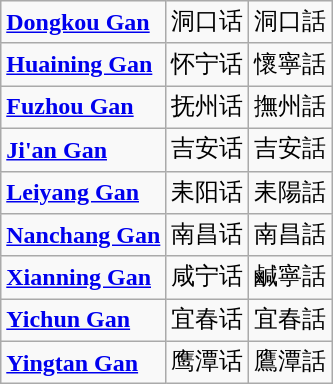<table class="wikitable">
<tr>
<td><strong><a href='#'>Dongkou Gan</a></strong></td>
<td>洞口话</td>
<td>洞口話</td>
</tr>
<tr>
<td><strong><a href='#'>Huaining Gan</a></strong></td>
<td>怀宁话</td>
<td>懷寧話</td>
</tr>
<tr>
<td><strong><a href='#'>Fuzhou Gan</a></strong></td>
<td>抚州话</td>
<td>撫州話</td>
</tr>
<tr>
<td><strong><a href='#'>Ji'an Gan</a></strong></td>
<td>吉安话</td>
<td>吉安話</td>
</tr>
<tr>
<td><strong><a href='#'>Leiyang Gan</a></strong></td>
<td>耒阳话</td>
<td>耒陽話</td>
</tr>
<tr>
<td><strong><a href='#'>Nanchang Gan</a></strong></td>
<td>南昌话</td>
<td>南昌話</td>
</tr>
<tr>
<td><strong><a href='#'>Xianning Gan</a></strong></td>
<td>咸宁话</td>
<td>鹹寧話</td>
</tr>
<tr>
<td><strong><a href='#'>Yichun Gan</a></strong></td>
<td>宜春话</td>
<td>宜春話</td>
</tr>
<tr>
<td><strong><a href='#'>Yingtan Gan</a></strong></td>
<td>鹰潭话</td>
<td>鷹潭話</td>
</tr>
</table>
